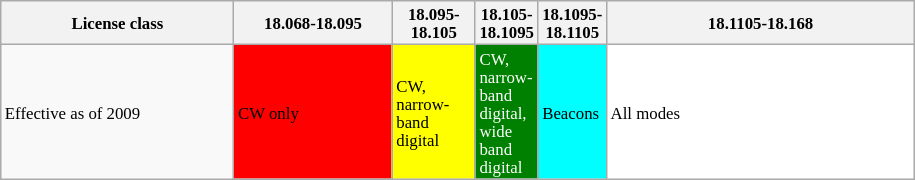<table class="wikitable" style="font-size:70%">
<tr>
<th style="width: 150px;">License class</th>
<th style="width: 100px;">18.068-18.095</th>
<th style="width: 50px;">18.095-18.105</th>
<th style="width: 20px;">18.105-18.1095</th>
<th style="width: 20px;">18.1095-18.1105</th>
<th style="width: 200px;">18.1105-18.168</th>
</tr>
<tr>
<td>Effective as of 2009</td>
<td style="background-color: red">CW only</td>
<td style="background-color: yellow">CW, narrow-band digital</td>
<td style="background-color: green; color: white">CW, narrow-band digital, wide band digital</td>
<td style="background-color: cyan">Beacons</td>
<td style="background-color: white">All modes</td>
</tr>
</table>
